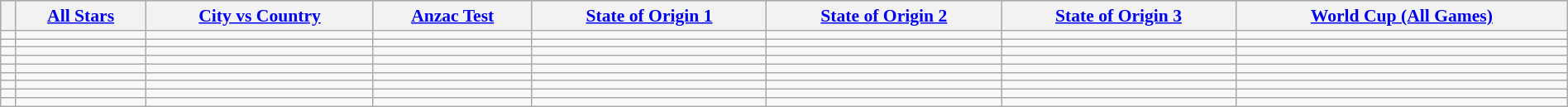<table class="wikitable"  style="width:100%; font-size:90%;">
<tr style="background:#bdb76b;">
<th></th>
<th><a href='#'>All Stars</a></th>
<th><a href='#'>City vs Country</a></th>
<th><a href='#'>Anzac Test</a></th>
<th><a href='#'>State of Origin 1</a></th>
<th><a href='#'>State of Origin 2</a></th>
<th><a href='#'>State of Origin 3</a></th>
<th><a href='#'>World Cup (All Games)</a></th>
</tr>
<tr>
<td></td>
<td></td>
<td></td>
<td></td>
<td></td>
<td></td>
<td></td>
<td></td>
</tr>
<tr>
<td></td>
<td></td>
<td></td>
<td></td>
<td></td>
<td></td>
<td></td>
<td></td>
</tr>
<tr>
<td></td>
<td></td>
<td></td>
<td></td>
<td></td>
<td></td>
<td></td>
<td></td>
</tr>
<tr>
<td></td>
<td></td>
<td></td>
<td></td>
<td></td>
<td></td>
<td></td>
<td></td>
</tr>
<tr>
<td></td>
<td></td>
<td></td>
<td></td>
<td></td>
<td></td>
<td></td>
<td></td>
</tr>
<tr>
<td></td>
<td></td>
<td></td>
<td></td>
<td></td>
<td></td>
<td></td>
<td></td>
</tr>
<tr>
<td></td>
<td></td>
<td></td>
<td></td>
<td></td>
<td></td>
<td></td>
<td></td>
</tr>
<tr>
<td></td>
<td></td>
<td></td>
<td></td>
<td></td>
<td></td>
<td></td>
<td></td>
</tr>
<tr>
<td></td>
<td></td>
<td></td>
<td></td>
<td></td>
<td></td>
<td></td>
<td></td>
</tr>
</table>
